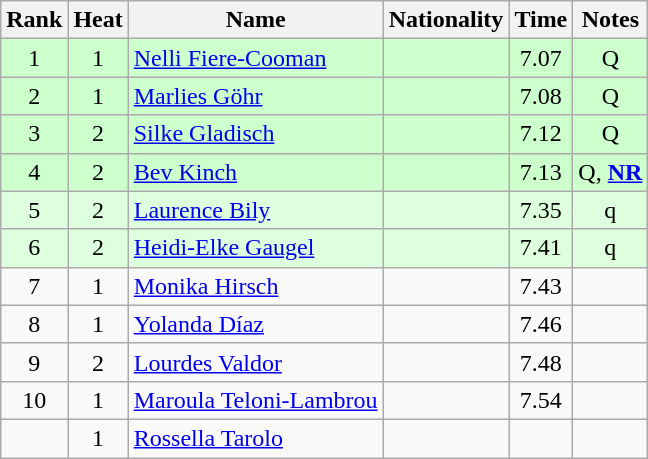<table class="wikitable sortable" style="text-align:center">
<tr>
<th>Rank</th>
<th>Heat</th>
<th>Name</th>
<th>Nationality</th>
<th>Time</th>
<th>Notes</th>
</tr>
<tr bgcolor=ccffcc>
<td>1</td>
<td>1</td>
<td align="left"><a href='#'>Nelli Fiere-Cooman</a></td>
<td align=left></td>
<td>7.07</td>
<td>Q</td>
</tr>
<tr bgcolor=ccffcc>
<td>2</td>
<td>1</td>
<td align="left"><a href='#'>Marlies Göhr</a></td>
<td align=left></td>
<td>7.08</td>
<td>Q</td>
</tr>
<tr bgcolor=ccffcc>
<td>3</td>
<td>2</td>
<td align="left"><a href='#'>Silke Gladisch</a></td>
<td align=left></td>
<td>7.12</td>
<td>Q</td>
</tr>
<tr bgcolor=ccffcc>
<td>4</td>
<td>2</td>
<td align="left"><a href='#'>Bev Kinch</a></td>
<td align=left></td>
<td>7.13</td>
<td>Q, <strong><a href='#'>NR</a></strong></td>
</tr>
<tr bgcolor=ddffdd>
<td>5</td>
<td>2</td>
<td align="left"><a href='#'>Laurence Bily</a></td>
<td align=left></td>
<td>7.35</td>
<td>q</td>
</tr>
<tr bgcolor=ddffdd>
<td>6</td>
<td>2</td>
<td align="left"><a href='#'>Heidi-Elke Gaugel</a></td>
<td align=left></td>
<td>7.41</td>
<td>q</td>
</tr>
<tr>
<td>7</td>
<td>1</td>
<td align="left"><a href='#'>Monika Hirsch</a></td>
<td align=left></td>
<td>7.43</td>
<td></td>
</tr>
<tr>
<td>8</td>
<td>1</td>
<td align="left"><a href='#'>Yolanda Díaz</a></td>
<td align=left></td>
<td>7.46</td>
<td></td>
</tr>
<tr>
<td>9</td>
<td>2</td>
<td align="left"><a href='#'>Lourdes Valdor</a></td>
<td align=left></td>
<td>7.48</td>
<td></td>
</tr>
<tr>
<td>10</td>
<td>1</td>
<td align="left"><a href='#'>Maroula Teloni-Lambrou</a></td>
<td align=left></td>
<td>7.54</td>
<td></td>
</tr>
<tr>
<td></td>
<td>1</td>
<td align="left"><a href='#'>Rossella Tarolo</a></td>
<td align=left></td>
<td></td>
<td></td>
</tr>
</table>
